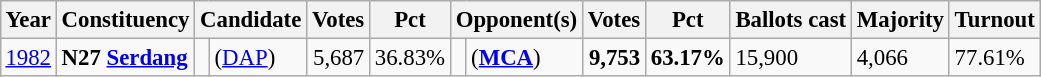<table class="wikitable" style="margin:0.5em ; font-size:95%">
<tr>
<th>Year</th>
<th>Constituency</th>
<th colspan=2>Candidate</th>
<th>Votes</th>
<th>Pct</th>
<th colspan=2>Opponent(s)</th>
<th>Votes</th>
<th>Pct</th>
<th>Ballots cast</th>
<th>Majority</th>
<th>Turnout</th>
</tr>
<tr>
<td><a href='#'>1982</a></td>
<td><strong>N27 <a href='#'>Serdang</a></strong></td>
<td></td>
<td> (<a href='#'>DAP</a>)</td>
<td align="right">5,687</td>
<td>36.83%</td>
<td></td>
<td> (<a href='#'><strong>MCA</strong></a>)</td>
<td align="right"><strong>9,753</strong></td>
<td><strong>63.17%</strong></td>
<td>15,900</td>
<td>4,066</td>
<td>77.61%</td>
</tr>
</table>
